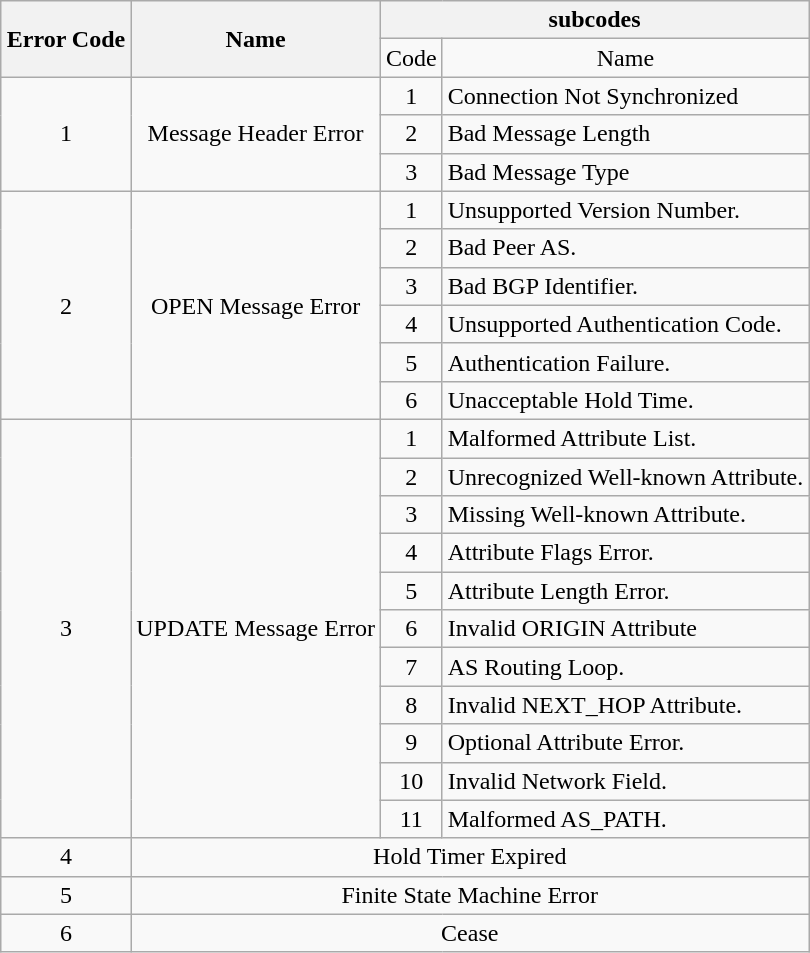<table class="wikitable  mw-collapsible mw-collapsed" style="margin: 0 auto; text-align:center">
<tr>
<th rowspan="2">Error Code</th>
<th rowspan="2">Name</th>
<th colspan="2">subcodes</th>
</tr>
<tr>
<td>Code</td>
<td>Name</td>
</tr>
<tr>
<td rowspan="3">1</td>
<td rowspan="3">Message Header Error</td>
<td>1</td>
<td style="text-align:left">Connection Not Synchronized</td>
</tr>
<tr>
<td>2</td>
<td style="text-align:left">Bad Message Length</td>
</tr>
<tr>
<td>3</td>
<td style="text-align:left">Bad Message Type</td>
</tr>
<tr>
<td rowspan="6">2</td>
<td rowspan="6">OPEN Message Error</td>
<td>1</td>
<td style="text-align:left">Unsupported Version Number.</td>
</tr>
<tr>
<td>2</td>
<td style="text-align:left">Bad Peer AS.</td>
</tr>
<tr>
<td>3</td>
<td style="text-align:left">Bad BGP Identifier.</td>
</tr>
<tr>
<td>4</td>
<td style="text-align:left">Unsupported Authentication Code.</td>
</tr>
<tr>
<td>5</td>
<td style="text-align:left">Authentication Failure.</td>
</tr>
<tr>
<td>6</td>
<td style="text-align:left">Unacceptable Hold Time.</td>
</tr>
<tr>
<td rowspan="11">3</td>
<td rowspan="11"; style="text-align:left">UPDATE Message Error</td>
<td>1</td>
<td style="text-align:left">Malformed Attribute List.</td>
</tr>
<tr>
<td>2</td>
<td style="text-align:left">Unrecognized Well-known Attribute.</td>
</tr>
<tr>
<td>3</td>
<td style="text-align:left">Missing Well-known Attribute.</td>
</tr>
<tr>
<td>4</td>
<td style="text-align:left">Attribute Flags Error.</td>
</tr>
<tr>
<td>5</td>
<td style="text-align:left">Attribute Length Error.</td>
</tr>
<tr>
<td>6</td>
<td style="text-align:left">Invalid ORIGIN Attribute</td>
</tr>
<tr>
<td>7</td>
<td style="text-align:left">AS Routing Loop.</td>
</tr>
<tr>
<td>8</td>
<td style="text-align:left">Invalid NEXT_HOP Attribute.</td>
</tr>
<tr>
<td>9</td>
<td style="text-align:left">Optional Attribute Error.</td>
</tr>
<tr>
<td>10</td>
<td style="text-align:left">Invalid Network Field.</td>
</tr>
<tr>
<td>11</td>
<td style="text-align:left">Malformed AS_PATH.</td>
</tr>
<tr>
<td>4</td>
<td colspan="3">Hold Timer Expired</td>
</tr>
<tr>
<td>5</td>
<td colspan="3">Finite State Machine Error</td>
</tr>
<tr>
<td>6</td>
<td colspan="3">Cease</td>
</tr>
</table>
